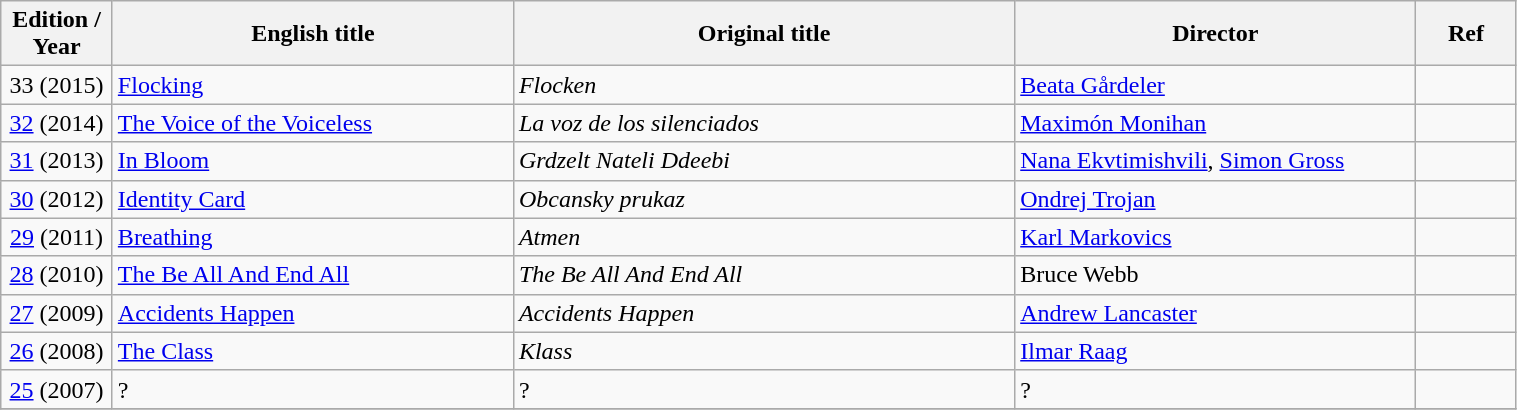<table class="sortable wikitable" width="80%" cellpadding="5">
<tr>
<th width="5%">Edition / Year</th>
<th width="20%">English title</th>
<th width="25%">Original title</th>
<th width="20%">Director</th>
<th width="5%" class="unsortable">Ref</th>
</tr>
<tr>
<td style="text-align:center;">33 (2015)</td>
<td><a href='#'>Flocking</a></td>
<td><em>Flocken</em></td>
<td><a href='#'>Beata Gårdeler</a></td>
<td></td>
</tr>
<tr>
<td style="text-align:center;"><a href='#'>32</a> (2014)</td>
<td><a href='#'>The Voice of the Voiceless</a></td>
<td><em>La voz de los silenciados</em></td>
<td><a href='#'>Maximón Monihan</a></td>
<td></td>
</tr>
<tr>
<td style="text-align:center;"><a href='#'>31</a> (2013)</td>
<td><a href='#'>In Bloom</a></td>
<td><em>Grdzelt Nateli Ddeebi</em></td>
<td><a href='#'>Nana Ekvtimishvili</a>, <a href='#'>Simon Gross</a></td>
<td></td>
</tr>
<tr>
<td style="text-align:center;"><a href='#'>30</a> (2012)</td>
<td><a href='#'>Identity Card</a></td>
<td><em>Obcansky prukaz</em></td>
<td><a href='#'>Ondrej Trojan</a></td>
<td></td>
</tr>
<tr>
<td style="text-align:center;"><a href='#'>29</a> (2011)</td>
<td><a href='#'>Breathing</a></td>
<td><em>Atmen</em></td>
<td><a href='#'>Karl Markovics</a></td>
<td></td>
</tr>
<tr>
<td style="text-align:center;"><a href='#'>28</a> (2010)</td>
<td><a href='#'>The Be All And End All</a></td>
<td><em>The Be All And End All</em></td>
<td>Bruce Webb</td>
<td></td>
</tr>
<tr>
<td style="text-align:center;"><a href='#'>27</a> (2009)</td>
<td><a href='#'>Accidents Happen</a></td>
<td><em>Accidents Happen</em></td>
<td><a href='#'>Andrew Lancaster</a></td>
<td></td>
</tr>
<tr>
<td style="text-align:center;"><a href='#'>26</a> (2008)</td>
<td><a href='#'>The Class</a></td>
<td><em>Klass</em></td>
<td><a href='#'>Ilmar Raag</a></td>
<td></td>
</tr>
<tr>
<td style="text-align:center;"><a href='#'>25</a> (2007)</td>
<td>?</td>
<td>?</td>
<td>?</td>
<td></td>
</tr>
<tr>
</tr>
</table>
